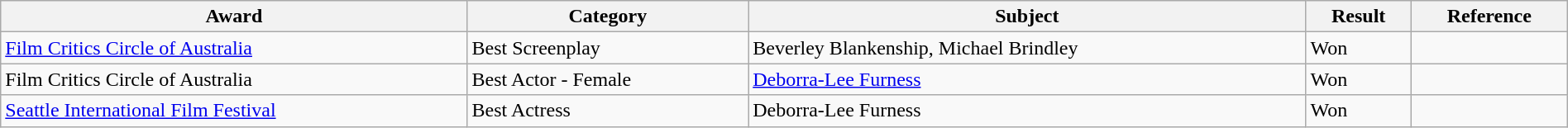<table class="wikitable sortable" style="font-size:100%;" width="100%">
<tr>
<th>Award</th>
<th>Category</th>
<th>Subject</th>
<th>Result</th>
<th>Reference</th>
</tr>
<tr>
<td><a href='#'>Film Critics Circle of Australia</a></td>
<td>Best Screenplay</td>
<td>Beverley Blankenship, Michael Brindley</td>
<td>Won</td>
<td></td>
</tr>
<tr>
<td>Film Critics Circle of Australia</td>
<td>Best Actor - Female</td>
<td><a href='#'>Deborra-Lee Furness</a></td>
<td>Won</td>
<td></td>
</tr>
<tr>
<td><a href='#'>Seattle International Film Festival</a></td>
<td>Best Actress</td>
<td>Deborra-Lee Furness</td>
<td>Won</td>
<td></td>
</tr>
</table>
